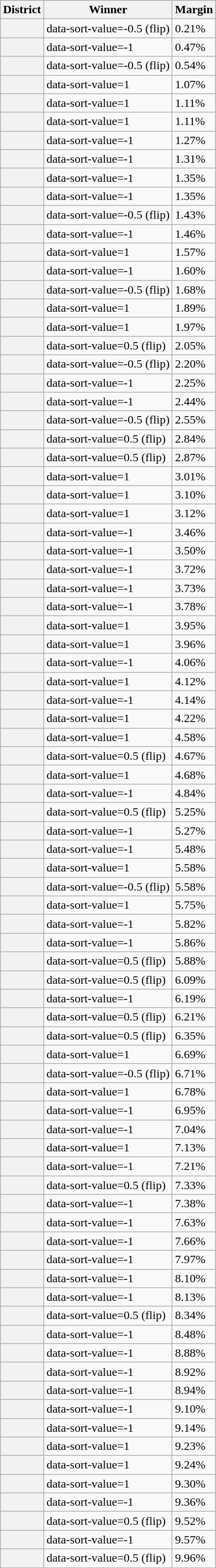<table class="wikitable sortable mw-collapsible mw-collapsed">
<tr>
<th>District</th>
<th>Winner</th>
<th>Margin</th>
</tr>
<tr>
<th></th>
<td>data-sort-value=-0.5  (flip)</td>
<td>0.21%</td>
</tr>
<tr>
<th></th>
<td>data-sort-value=-1 </td>
<td>0.47%</td>
</tr>
<tr>
<th></th>
<td>data-sort-value=-0.5  (flip)</td>
<td>0.54%</td>
</tr>
<tr>
<th></th>
<td>data-sort-value=1 </td>
<td>1.07%</td>
</tr>
<tr>
<th></th>
<td>data-sort-value=1 </td>
<td>1.11%</td>
</tr>
<tr>
<th></th>
<td>data-sort-value=1 </td>
<td>1.11%</td>
</tr>
<tr>
<th></th>
<td>data-sort-value=-1 </td>
<td>1.27%</td>
</tr>
<tr>
<th></th>
<td>data-sort-value=-1 </td>
<td>1.31%</td>
</tr>
<tr>
<th></th>
<td>data-sort-value=-1 </td>
<td>1.35%</td>
</tr>
<tr>
<th></th>
<td>data-sort-value=-1 </td>
<td>1.35%</td>
</tr>
<tr>
<th></th>
<td>data-sort-value=-0.5  (flip)</td>
<td>1.43%</td>
</tr>
<tr>
<th></th>
<td>data-sort-value=-1 </td>
<td>1.46%</td>
</tr>
<tr>
<th></th>
<td>data-sort-value=1 </td>
<td>1.57%</td>
</tr>
<tr>
<th></th>
<td>data-sort-value=-1 </td>
<td>1.60%</td>
</tr>
<tr>
<th></th>
<td>data-sort-value=-0.5  (flip)</td>
<td>1.68%</td>
</tr>
<tr>
<th></th>
<td>data-sort-value=1 </td>
<td>1.89%</td>
</tr>
<tr>
<th></th>
<td>data-sort-value=1 </td>
<td>1.97%</td>
</tr>
<tr>
<th></th>
<td>data-sort-value=0.5  (flip)</td>
<td>2.05%</td>
</tr>
<tr>
<th></th>
<td>data-sort-value=-0.5  (flip)</td>
<td>2.20%</td>
</tr>
<tr>
<th></th>
<td>data-sort-value=-1 </td>
<td>2.25%</td>
</tr>
<tr>
<th></th>
<td>data-sort-value=-1 </td>
<td>2.44%</td>
</tr>
<tr>
<th></th>
<td>data-sort-value=-0.5  (flip)</td>
<td>2.55%</td>
</tr>
<tr>
<th></th>
<td>data-sort-value=0.5  (flip)</td>
<td>2.84%</td>
</tr>
<tr>
<th></th>
<td>data-sort-value=0.5  (flip)</td>
<td>2.87%</td>
</tr>
<tr>
<th></th>
<td>data-sort-value=1 </td>
<td>3.01%</td>
</tr>
<tr>
<th></th>
<td>data-sort-value=1 </td>
<td>3.10%</td>
</tr>
<tr>
<th></th>
<td>data-sort-value=1 </td>
<td>3.12%</td>
</tr>
<tr>
<th></th>
<td>data-sort-value=-1 </td>
<td>3.46%</td>
</tr>
<tr>
<th></th>
<td>data-sort-value=-1 </td>
<td>3.50%</td>
</tr>
<tr>
<th></th>
<td>data-sort-value=-1 </td>
<td>3.72%</td>
</tr>
<tr>
<th></th>
<td>data-sort-value=-1 </td>
<td>3.73%</td>
</tr>
<tr>
<th></th>
<td>data-sort-value=-1 </td>
<td>3.78%</td>
</tr>
<tr>
<th></th>
<td>data-sort-value=1 </td>
<td>3.95%</td>
</tr>
<tr>
<th></th>
<td>data-sort-value=1 </td>
<td>3.96%</td>
</tr>
<tr>
<th></th>
<td>data-sort-value=-1 </td>
<td>4.06%</td>
</tr>
<tr>
<th></th>
<td>data-sort-value=1 </td>
<td>4.12%</td>
</tr>
<tr>
<th></th>
<td>data-sort-value=-1 </td>
<td>4.14%</td>
</tr>
<tr>
<th></th>
<td>data-sort-value=1 </td>
<td>4.22%</td>
</tr>
<tr>
<th></th>
<td>data-sort-value=1 </td>
<td>4.58%</td>
</tr>
<tr>
<th></th>
<td>data-sort-value=0.5  (flip)</td>
<td>4.67%</td>
</tr>
<tr>
<th></th>
<td>data-sort-value=1 </td>
<td>4.68%</td>
</tr>
<tr>
<th></th>
<td>data-sort-value=-1 </td>
<td>4.84%</td>
</tr>
<tr>
<th></th>
<td>data-sort-value=0.5  (flip)</td>
<td>5.25%</td>
</tr>
<tr>
<th></th>
<td>data-sort-value=-1 </td>
<td>5.27%</td>
</tr>
<tr>
<th></th>
<td>data-sort-value=-1 </td>
<td>5.48%</td>
</tr>
<tr>
<th></th>
<td>data-sort-value=1 </td>
<td>5.58%</td>
</tr>
<tr>
<th></th>
<td>data-sort-value=-0.5  (flip)</td>
<td>5.58%</td>
</tr>
<tr>
<th></th>
<td>data-sort-value=1 </td>
<td>5.75%</td>
</tr>
<tr>
<th></th>
<td>data-sort-value=-1 </td>
<td>5.82%</td>
</tr>
<tr>
<th></th>
<td>data-sort-value=-1 </td>
<td>5.86%</td>
</tr>
<tr>
<th></th>
<td>data-sort-value=0.5  (flip)</td>
<td>5.88%</td>
</tr>
<tr>
<th></th>
<td>data-sort-value=0.5  (flip)</td>
<td>6.09%</td>
</tr>
<tr>
<th></th>
<td>data-sort-value=-1 </td>
<td>6.19%</td>
</tr>
<tr>
<th></th>
<td>data-sort-value=0.5  (flip)</td>
<td>6.21%</td>
</tr>
<tr>
<th></th>
<td>data-sort-value=0.5  (flip)</td>
<td>6.35%</td>
</tr>
<tr>
<th></th>
<td>data-sort-value=1 </td>
<td>6.69%</td>
</tr>
<tr>
<th></th>
<td>data-sort-value=-0.5  (flip)</td>
<td>6.71%</td>
</tr>
<tr>
<th></th>
<td>data-sort-value=1 </td>
<td>6.78%</td>
</tr>
<tr>
<th></th>
<td>data-sort-value=-1 </td>
<td>6.95%</td>
</tr>
<tr>
<th></th>
<td>data-sort-value=-1 </td>
<td>7.04%</td>
</tr>
<tr>
<th></th>
<td>data-sort-value=1 </td>
<td>7.13%</td>
</tr>
<tr>
<th></th>
<td>data-sort-value=-1 </td>
<td>7.21%</td>
</tr>
<tr>
<th></th>
<td>data-sort-value=0.5  (flip)</td>
<td>7.33%</td>
</tr>
<tr>
<th></th>
<td>data-sort-value=-1 </td>
<td>7.38%</td>
</tr>
<tr>
<th></th>
<td>data-sort-value=-1 </td>
<td>7.63%</td>
</tr>
<tr>
<th></th>
<td>data-sort-value=-1 </td>
<td>7.66%</td>
</tr>
<tr>
<th></th>
<td>data-sort-value=-1 </td>
<td>7.97%</td>
</tr>
<tr>
<th></th>
<td>data-sort-value=-1 </td>
<td>8.10%</td>
</tr>
<tr>
<th></th>
<td>data-sort-value=-1 </td>
<td>8.13%</td>
</tr>
<tr>
<th></th>
<td>data-sort-value=0.5  (flip)</td>
<td>8.34%</td>
</tr>
<tr>
<th></th>
<td>data-sort-value=-1 </td>
<td>8.48%</td>
</tr>
<tr>
<th></th>
<td>data-sort-value=-1 </td>
<td>8.88%</td>
</tr>
<tr>
<th></th>
<td>data-sort-value=-1 </td>
<td>8.92%</td>
</tr>
<tr>
<th></th>
<td>data-sort-value=-1 </td>
<td>8.94%</td>
</tr>
<tr>
<th></th>
<td>data-sort-value=-1 </td>
<td>9.10%</td>
</tr>
<tr>
<th></th>
<td>data-sort-value=-1 </td>
<td>9.14%</td>
</tr>
<tr>
<th></th>
<td>data-sort-value=1 </td>
<td>9.23%</td>
</tr>
<tr>
<th></th>
<td>data-sort-value=1 </td>
<td>9.24%</td>
</tr>
<tr>
<th></th>
<td>data-sort-value=1 </td>
<td>9.30%</td>
</tr>
<tr>
<th></th>
<td>data-sort-value=-1 </td>
<td>9.36%</td>
</tr>
<tr>
<th></th>
<td>data-sort-value=0.5  (flip)</td>
<td>9.52%</td>
</tr>
<tr>
<th></th>
<td>data-sort-value=-1 </td>
<td>9.57%</td>
</tr>
<tr>
<th></th>
<td>data-sort-value=0.5  (flip)</td>
<td>9.96%</td>
</tr>
</table>
